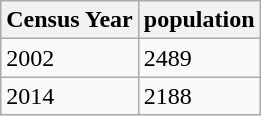<table class="wikitable">
<tr>
<th>Census Year</th>
<th>population</th>
</tr>
<tr>
<td>2002</td>
<td>2489</td>
</tr>
<tr>
<td>2014</td>
<td>2188 </td>
</tr>
</table>
